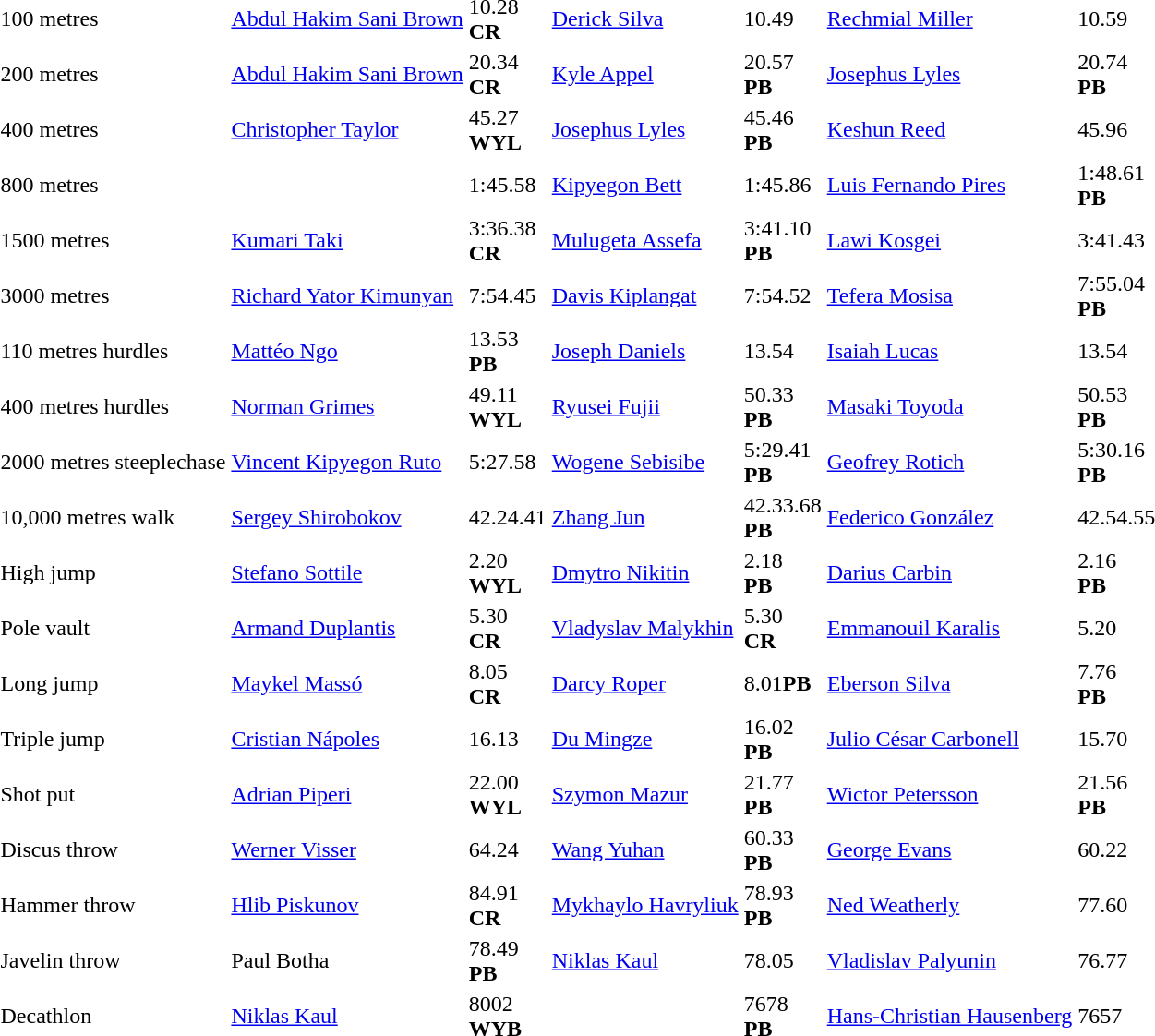<table>
<tr>
<td>100 metres<br></td>
<td><a href='#'>Abdul Hakim Sani Brown</a><br></td>
<td>10.28<br><strong>CR</strong></td>
<td><a href='#'>Derick Silva</a><br></td>
<td>10.49</td>
<td><a href='#'>Rechmial Miller</a><br></td>
<td>10.59</td>
</tr>
<tr>
<td>200 metres<br></td>
<td><a href='#'>Abdul Hakim Sani Brown</a><br></td>
<td>20.34<br><strong>CR</strong></td>
<td><a href='#'>Kyle Appel</a><br></td>
<td>20.57<br><strong>PB</strong></td>
<td><a href='#'>Josephus Lyles</a><br></td>
<td>20.74<br><strong>PB</strong></td>
</tr>
<tr>
<td>400 metres<br></td>
<td><a href='#'>Christopher Taylor</a><br></td>
<td>45.27<br><strong>WYL</strong></td>
<td><a href='#'>Josephus Lyles</a><br></td>
<td>45.46<br><strong>PB</strong></td>
<td><a href='#'>Keshun Reed</a><br></td>
<td>45.96</td>
</tr>
<tr>
<td>800 metres<br></td>
<td><br></td>
<td>1:45.58</td>
<td><a href='#'>Kipyegon Bett</a><br></td>
<td>1:45.86</td>
<td><a href='#'>Luis Fernando Pires</a><br></td>
<td>1:48.61<br><strong>PB</strong></td>
</tr>
<tr>
<td>1500 metres<br></td>
<td><a href='#'>Kumari Taki</a><br></td>
<td>3:36.38<br><strong>CR</strong></td>
<td><a href='#'>Mulugeta Assefa</a><br></td>
<td>3:41.10<br><strong>PB</strong></td>
<td><a href='#'>Lawi Kosgei</a><br></td>
<td>3:41.43</td>
</tr>
<tr>
<td>3000 metres<br></td>
<td><a href='#'>Richard Yator Kimunyan</a><br></td>
<td>7:54.45</td>
<td><a href='#'>Davis Kiplangat</a><br></td>
<td>7:54.52</td>
<td><a href='#'>Tefera Mosisa</a><br></td>
<td>7:55.04<br><strong>PB</strong></td>
</tr>
<tr>
<td>110 metres hurdles<br></td>
<td><a href='#'>Mattéo Ngo</a><br></td>
<td>13.53<br><strong>PB</strong></td>
<td><a href='#'>Joseph Daniels</a><br></td>
<td>13.54</td>
<td><a href='#'>Isaiah Lucas</a><br></td>
<td>13.54</td>
</tr>
<tr>
<td>400 metres hurdles<br></td>
<td><a href='#'>Norman Grimes</a><br></td>
<td>49.11<br><strong>WYL</strong></td>
<td><a href='#'>Ryusei Fujii</a><br></td>
<td>50.33<br><strong>PB</strong></td>
<td><a href='#'>Masaki Toyoda</a><br></td>
<td>50.53<br><strong>PB</strong></td>
</tr>
<tr>
<td>2000 metres steeplechase<br></td>
<td><a href='#'>Vincent Kipyegon Ruto</a><br></td>
<td>5:27.58</td>
<td><a href='#'>Wogene Sebisibe</a><br></td>
<td>5:29.41<br><strong>PB</strong></td>
<td><a href='#'>Geofrey Rotich</a><br></td>
<td>5:30.16<br><strong>PB</strong></td>
</tr>
<tr>
<td>10,000 metres walk<br></td>
<td><a href='#'>Sergey Shirobokov</a><br></td>
<td>42.24.41</td>
<td><a href='#'>Zhang Jun</a><br></td>
<td>42.33.68<br><strong>PB</strong></td>
<td><a href='#'>Federico González</a><br></td>
<td>42.54.55</td>
</tr>
<tr>
<td>High jump<br></td>
<td><a href='#'>Stefano Sottile</a><br></td>
<td>2.20<br><strong>WYL</strong></td>
<td><a href='#'>Dmytro Nikitin</a><br></td>
<td>2.18<br><strong>PB</strong></td>
<td><a href='#'>Darius Carbin</a><br></td>
<td>2.16<br><strong>PB</strong></td>
</tr>
<tr>
<td>Pole vault<br></td>
<td><a href='#'>Armand Duplantis</a><br> </td>
<td>5.30<br><strong>CR</strong></td>
<td><a href='#'>Vladyslav Malykhin</a><br> </td>
<td>5.30<br><strong>CR</strong></td>
<td><a href='#'>Emmanouil Karalis</a><br> </td>
<td>5.20</td>
</tr>
<tr>
<td>Long jump<br></td>
<td><a href='#'>Maykel Massó</a><br></td>
<td>8.05<br><strong>CR</strong></td>
<td><a href='#'>Darcy Roper</a><br></td>
<td>8.01<strong>PB</strong></td>
<td><a href='#'>Eberson Silva</a><br></td>
<td>7.76<br><strong>PB</strong></td>
</tr>
<tr>
<td>Triple jump<br></td>
<td><a href='#'>Cristian Nápoles</a><br></td>
<td>16.13</td>
<td><a href='#'>Du Mingze</a><br></td>
<td>16.02<br><strong>PB</strong></td>
<td><a href='#'>Julio César Carbonell</a><br></td>
<td>15.70</td>
</tr>
<tr>
<td>Shot put<br></td>
<td><a href='#'>Adrian Piperi</a><br></td>
<td>22.00<br><strong>WYL</strong></td>
<td><a href='#'>Szymon Mazur</a><br></td>
<td>21.77<br><strong>PB</strong></td>
<td><a href='#'>Wictor Petersson</a><br></td>
<td>21.56<br><strong>PB</strong></td>
</tr>
<tr>
<td>Discus throw<br></td>
<td><a href='#'>Werner Visser</a><br></td>
<td>64.24</td>
<td><a href='#'>Wang Yuhan</a><br></td>
<td>60.33<br><strong>PB</strong></td>
<td><a href='#'>George Evans</a><br></td>
<td>60.22</td>
</tr>
<tr>
<td>Hammer throw<br></td>
<td><a href='#'>Hlib Piskunov</a><br></td>
<td>84.91<br><strong>CR</strong></td>
<td><a href='#'>Mykhaylo Havryliuk</a><br></td>
<td>78.93<br><strong>PB</strong></td>
<td><a href='#'>Ned Weatherly</a><br></td>
<td>77.60</td>
</tr>
<tr>
<td>Javelin throw<br></td>
<td>Paul Botha<br></td>
<td>78.49<br><strong>PB</strong></td>
<td><a href='#'>Niklas Kaul</a><br></td>
<td>78.05</td>
<td><a href='#'>Vladislav Palyunin</a><br></td>
<td>76.77</td>
</tr>
<tr>
<td>Decathlon<br></td>
<td><a href='#'>Niklas Kaul</a><br></td>
<td>8002<br><strong>WYB</strong></td>
<td><br></td>
<td>7678<br><strong>PB</strong></td>
<td><a href='#'>Hans-Christian Hausenberg</a><br></td>
<td>7657</td>
</tr>
</table>
